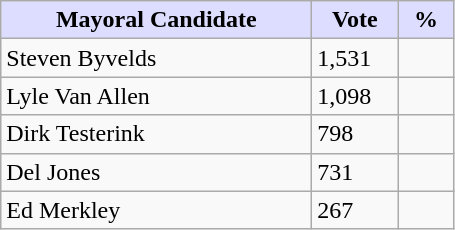<table class="wikitable">
<tr>
<th style="background:#ddf; width:200px;">Mayoral Candidate </th>
<th style="background:#ddf; width:50px;">Vote</th>
<th style="background:#ddf; width:30px;">%</th>
</tr>
<tr>
<td>Steven Byvelds</td>
<td>1,531</td>
<td></td>
</tr>
<tr>
<td>Lyle Van Allen</td>
<td>1,098</td>
<td></td>
</tr>
<tr>
<td>Dirk Testerink</td>
<td>798</td>
<td></td>
</tr>
<tr>
<td>Del Jones</td>
<td>731</td>
<td></td>
</tr>
<tr>
<td>Ed Merkley</td>
<td>267</td>
<td></td>
</tr>
</table>
